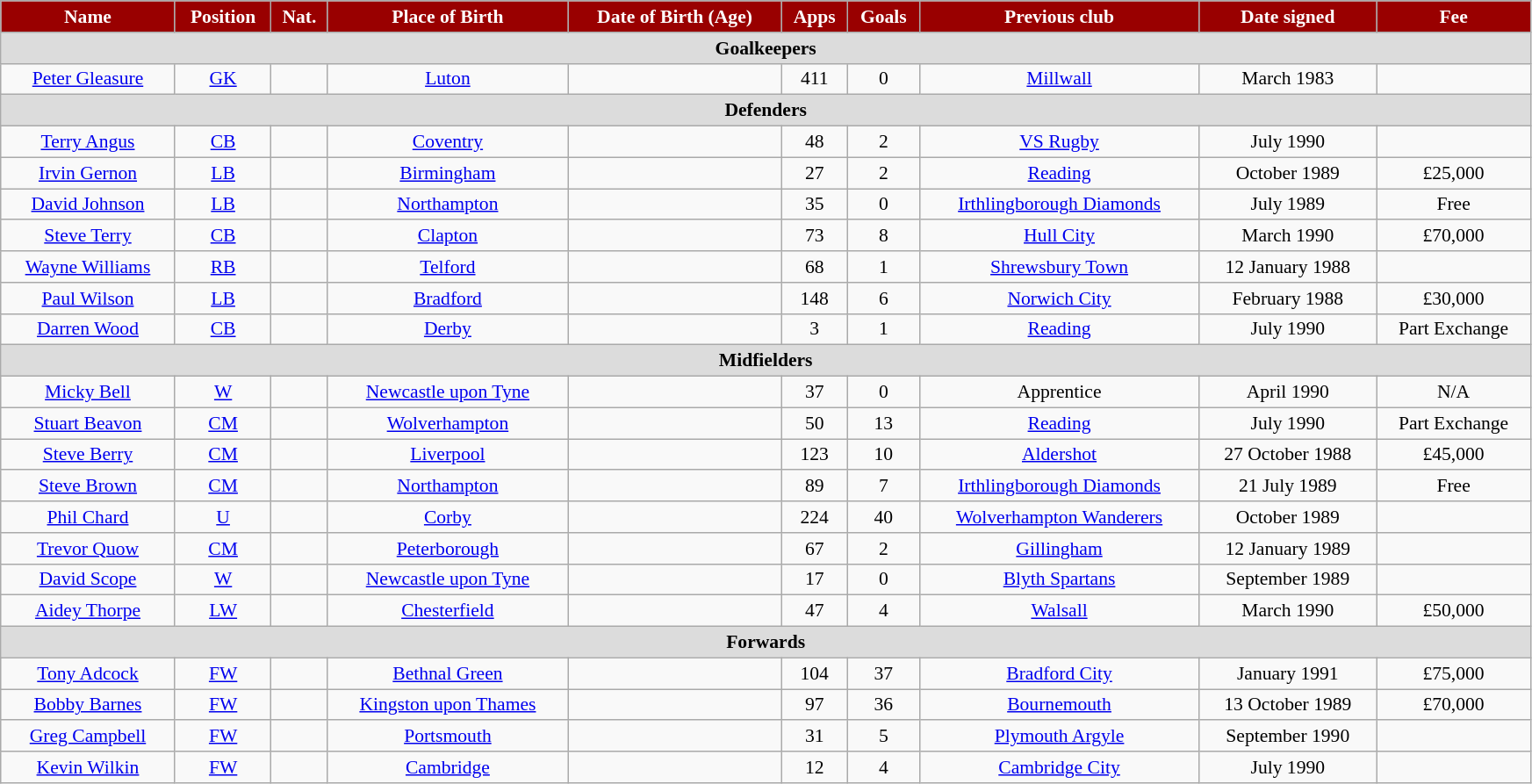<table class="wikitable" style="text-align:center; font-size:90%; width:92%;">
<tr>
<th style="background:#900; color:#FFF; text-align:center;">Name</th>
<th style="background:#900; color:#FFF; text-align:center;">Position</th>
<th style="background:#900; color:#FFF; text-align:center;">Nat.</th>
<th style="background:#900; color:#FFF; text-align:center;">Place of Birth</th>
<th style="background:#900; color:#FFF; text-align:center;">Date of Birth (Age)</th>
<th style="background:#900; color:#FFF; text-align:center;">Apps</th>
<th style="background:#900; color:#FFF; text-align:center;">Goals</th>
<th style="background:#900; color:#FFF; text-align:center;">Previous club</th>
<th style="background:#900; color:#FFF; text-align:center;">Date signed</th>
<th style="background:#900; color:#FFF; text-align:center;">Fee</th>
</tr>
<tr>
<th colspan="12" style="background:#dcdcdc; text-align:center;">Goalkeepers</th>
</tr>
<tr>
<td><a href='#'>Peter Gleasure</a></td>
<td><a href='#'>GK</a></td>
<td></td>
<td><a href='#'>Luton</a></td>
<td></td>
<td>411</td>
<td>0</td>
<td><a href='#'>Millwall</a></td>
<td>March 1983</td>
<td></td>
</tr>
<tr>
<th colspan="12" style="background:#dcdcdc; text-align:center;">Defenders</th>
</tr>
<tr>
<td><a href='#'>Terry Angus</a></td>
<td><a href='#'>CB</a></td>
<td></td>
<td><a href='#'>Coventry</a></td>
<td></td>
<td>48</td>
<td>2</td>
<td><a href='#'>VS Rugby</a></td>
<td>July 1990</td>
<td></td>
</tr>
<tr>
<td><a href='#'>Irvin Gernon</a></td>
<td><a href='#'>LB</a></td>
<td></td>
<td><a href='#'>Birmingham</a></td>
<td></td>
<td>27</td>
<td>2</td>
<td><a href='#'>Reading</a></td>
<td>October 1989</td>
<td>£25,000</td>
</tr>
<tr>
<td><a href='#'>David Johnson</a></td>
<td><a href='#'>LB</a></td>
<td></td>
<td><a href='#'>Northampton</a></td>
<td></td>
<td>35</td>
<td>0</td>
<td><a href='#'>Irthlingborough Diamonds</a></td>
<td>July 1989</td>
<td>Free</td>
</tr>
<tr>
<td><a href='#'>Steve Terry</a></td>
<td><a href='#'>CB</a></td>
<td></td>
<td><a href='#'>Clapton</a></td>
<td></td>
<td>73</td>
<td>8</td>
<td><a href='#'>Hull City</a></td>
<td>March 1990</td>
<td>£70,000</td>
</tr>
<tr>
<td><a href='#'>Wayne Williams</a></td>
<td><a href='#'>RB</a></td>
<td></td>
<td><a href='#'>Telford</a></td>
<td></td>
<td>68</td>
<td>1</td>
<td><a href='#'>Shrewsbury Town</a></td>
<td>12 January 1988</td>
<td></td>
</tr>
<tr>
<td><a href='#'>Paul Wilson</a></td>
<td><a href='#'>LB</a></td>
<td></td>
<td><a href='#'>Bradford</a></td>
<td></td>
<td>148</td>
<td>6</td>
<td><a href='#'>Norwich City</a></td>
<td>February 1988</td>
<td>£30,000</td>
</tr>
<tr>
<td><a href='#'>Darren Wood</a></td>
<td><a href='#'>CB</a></td>
<td></td>
<td><a href='#'>Derby</a></td>
<td></td>
<td>3</td>
<td>1</td>
<td><a href='#'>Reading</a></td>
<td>July 1990</td>
<td>Part Exchange</td>
</tr>
<tr>
<th colspan="12" style="background:#dcdcdc; text-align:center;">Midfielders</th>
</tr>
<tr>
<td><a href='#'>Micky Bell</a></td>
<td><a href='#'>W</a></td>
<td></td>
<td><a href='#'>Newcastle upon Tyne</a></td>
<td></td>
<td>37</td>
<td>0</td>
<td>Apprentice</td>
<td>April 1990</td>
<td>N/A</td>
</tr>
<tr>
<td><a href='#'>Stuart Beavon</a></td>
<td><a href='#'>CM</a></td>
<td></td>
<td><a href='#'>Wolverhampton</a></td>
<td></td>
<td>50</td>
<td>13</td>
<td><a href='#'>Reading</a></td>
<td>July 1990</td>
<td>Part Exchange</td>
</tr>
<tr>
<td><a href='#'>Steve Berry</a></td>
<td><a href='#'>CM</a></td>
<td></td>
<td><a href='#'>Liverpool</a></td>
<td></td>
<td>123</td>
<td>10</td>
<td><a href='#'>Aldershot</a></td>
<td>27 October 1988</td>
<td>£45,000</td>
</tr>
<tr>
<td><a href='#'>Steve Brown</a></td>
<td><a href='#'>CM</a></td>
<td></td>
<td><a href='#'>Northampton</a></td>
<td></td>
<td>89</td>
<td>7</td>
<td><a href='#'>Irthlingborough Diamonds</a></td>
<td>21 July 1989</td>
<td>Free</td>
</tr>
<tr>
<td><a href='#'>Phil Chard</a></td>
<td><a href='#'>U</a></td>
<td></td>
<td><a href='#'>Corby</a></td>
<td></td>
<td>224</td>
<td>40</td>
<td><a href='#'>Wolverhampton Wanderers</a></td>
<td>October 1989</td>
<td></td>
</tr>
<tr>
<td><a href='#'>Trevor Quow</a></td>
<td><a href='#'>CM</a></td>
<td></td>
<td><a href='#'>Peterborough</a></td>
<td></td>
<td>67</td>
<td>2</td>
<td><a href='#'>Gillingham</a></td>
<td>12 January 1989</td>
<td></td>
</tr>
<tr>
<td><a href='#'>David Scope</a></td>
<td><a href='#'>W</a></td>
<td></td>
<td><a href='#'>Newcastle upon Tyne</a></td>
<td></td>
<td>17</td>
<td>0</td>
<td><a href='#'>Blyth Spartans</a></td>
<td>September 1989</td>
<td></td>
</tr>
<tr>
<td><a href='#'>Aidey Thorpe</a></td>
<td><a href='#'>LW</a></td>
<td></td>
<td><a href='#'>Chesterfield</a></td>
<td></td>
<td>47</td>
<td>4</td>
<td><a href='#'>Walsall</a></td>
<td>March 1990</td>
<td>£50,000</td>
</tr>
<tr>
<th colspan="12" style="background:#dcdcdc; text-align:center;">Forwards</th>
</tr>
<tr>
<td><a href='#'>Tony Adcock</a></td>
<td><a href='#'>FW</a></td>
<td></td>
<td><a href='#'>Bethnal Green</a></td>
<td></td>
<td>104</td>
<td>37</td>
<td><a href='#'>Bradford City</a></td>
<td>January 1991</td>
<td>£75,000</td>
</tr>
<tr>
<td><a href='#'>Bobby Barnes</a></td>
<td><a href='#'>FW</a></td>
<td></td>
<td><a href='#'>Kingston upon Thames</a></td>
<td></td>
<td>97</td>
<td>36</td>
<td><a href='#'>Bournemouth</a></td>
<td>13 October 1989</td>
<td>£70,000</td>
</tr>
<tr>
<td><a href='#'>Greg Campbell</a></td>
<td><a href='#'>FW</a></td>
<td></td>
<td><a href='#'>Portsmouth</a></td>
<td></td>
<td>31</td>
<td>5</td>
<td><a href='#'>Plymouth Argyle</a></td>
<td>September 1990</td>
<td></td>
</tr>
<tr>
<td><a href='#'>Kevin Wilkin</a></td>
<td><a href='#'>FW</a></td>
<td></td>
<td><a href='#'>Cambridge</a></td>
<td></td>
<td>12</td>
<td>4</td>
<td><a href='#'>Cambridge City</a></td>
<td>July 1990</td>
<td></td>
</tr>
</table>
